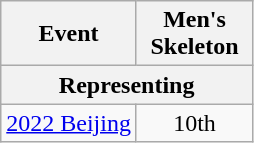<table class="wikitable" style="text-align: center;">
<tr ">
<th>Event</th>
<th style="width:70px;">Men's Skeleton</th>
</tr>
<tr>
<th colspan=3>Representing </th>
</tr>
<tr>
<td align=left> <a href='#'>2022 Beijing</a></td>
<td>10th</td>
</tr>
</table>
